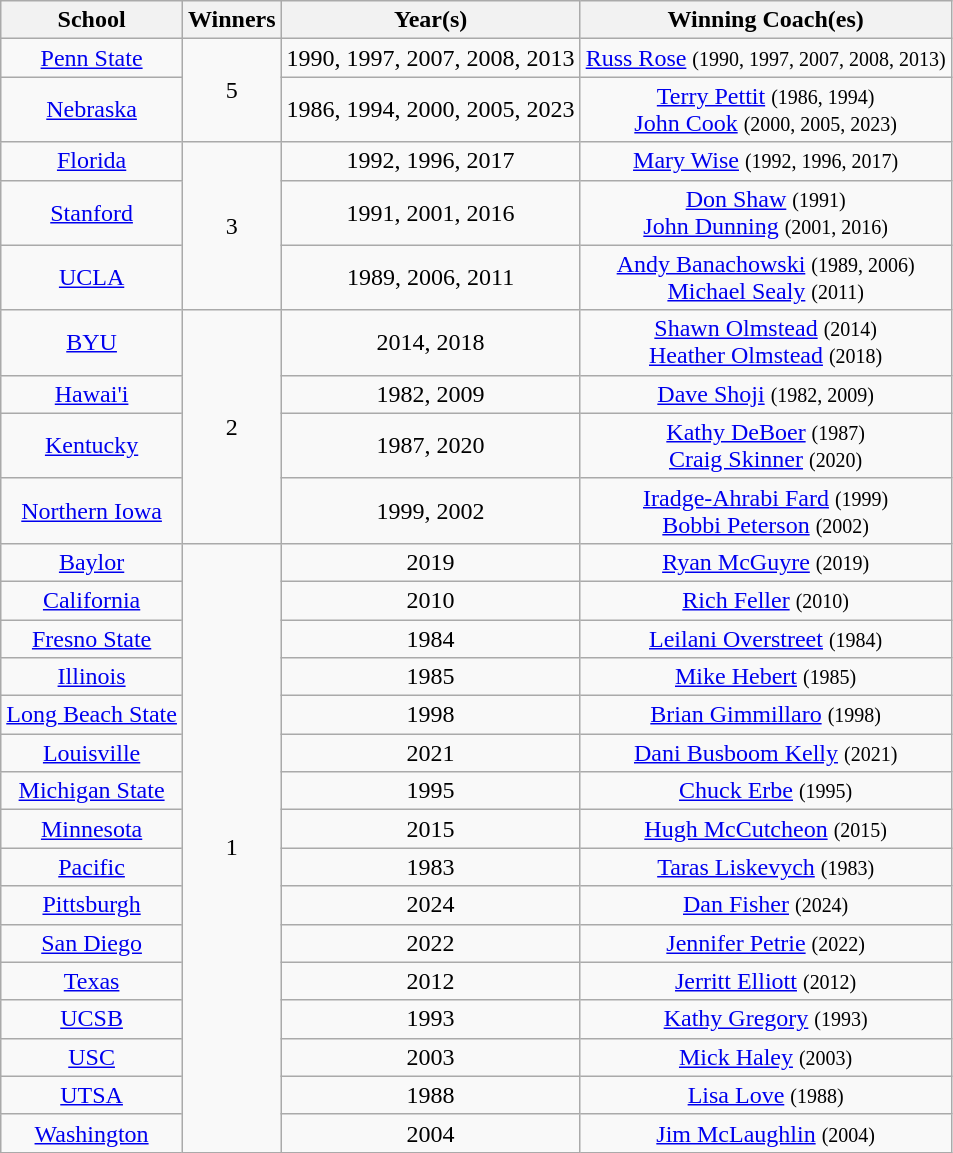<table class="wikitable sortable" style="text-align:center;" width="auto">
<tr>
<th>School</th>
<th>Winners</th>
<th>Year(s)</th>
<th>Winning Coach(es)</th>
</tr>
<tr>
<td><a href='#'>Penn State</a></td>
<td rowspan="2">5</td>
<td>1990, 1997, 2007, 2008, 2013</td>
<td><a href='#'>Russ Rose</a> <small>(1990, 1997, 2007, 2008, 2013)</small></td>
</tr>
<tr>
<td><a href='#'>Nebraska</a></td>
<td>1986, 1994, 2000, 2005, 2023</td>
<td><a href='#'>Terry Pettit</a> <small>(1986, 1994)</small><br><a href='#'>John Cook</a> <small> (2000, 2005, 2023)</small></td>
</tr>
<tr>
<td><a href='#'>Florida</a></td>
<td rowspan="3">3</td>
<td>1992, 1996, 2017</td>
<td><a href='#'>Mary Wise</a> <small>(1992, 1996, 2017)</small></td>
</tr>
<tr>
<td><a href='#'>Stanford</a></td>
<td>1991, 2001, 2016</td>
<td><a href='#'>Don Shaw</a> <small>(1991)</small><br><a href='#'>John Dunning</a> <small> (2001, 2016)</small></td>
</tr>
<tr>
<td><a href='#'>UCLA</a></td>
<td>1989, 2006, 2011</td>
<td><a href='#'>Andy Banachowski</a> <small>(1989, 2006)</small><br><a href='#'>Michael Sealy</a> <small> (2011)</small></td>
</tr>
<tr>
<td><a href='#'>BYU</a></td>
<td rowspan="4">2</td>
<td>2014, 2018</td>
<td><a href='#'>Shawn Olmstead</a> <small>(2014)</small><br><a href='#'>Heather Olmstead</a> <small> (2018)</small></td>
</tr>
<tr>
<td><a href='#'>Hawai'i</a></td>
<td>1982, 2009</td>
<td><a href='#'>Dave Shoji</a> <small>(1982, 2009)</small></td>
</tr>
<tr>
<td><a href='#'>Kentucky</a></td>
<td>1987, 2020</td>
<td><a href='#'>Kathy DeBoer</a> <small>(1987)</small><br><a href='#'>Craig Skinner</a> <small> (2020)</small></td>
</tr>
<tr>
<td><a href='#'>Northern Iowa</a></td>
<td>1999, 2002</td>
<td><a href='#'>Iradge-Ahrabi Fard</a> <small>(1999)</small><br><a href='#'>Bobbi Peterson</a> <small> (2002)</small></td>
</tr>
<tr>
<td><a href='#'>Baylor</a></td>
<td rowspan="16">1</td>
<td>2019</td>
<td><a href='#'>Ryan McGuyre</a> <small>(2019)</small></td>
</tr>
<tr>
<td><a href='#'>California</a></td>
<td>2010</td>
<td><a href='#'>Rich Feller</a> <small>(2010)</small></td>
</tr>
<tr>
<td><a href='#'>Fresno State</a></td>
<td>1984</td>
<td><a href='#'>Leilani Overstreet</a> <small>(1984)</small></td>
</tr>
<tr>
<td><a href='#'>Illinois</a></td>
<td>1985</td>
<td><a href='#'>Mike Hebert</a> <small>(1985)</small></td>
</tr>
<tr>
<td><a href='#'>Long Beach State</a></td>
<td>1998</td>
<td><a href='#'>Brian Gimmillaro</a> <small>(1998)</small></td>
</tr>
<tr>
<td><a href='#'>Louisville</a></td>
<td>2021</td>
<td><a href='#'>Dani Busboom Kelly</a> <small>(2021)</small></td>
</tr>
<tr>
<td><a href='#'>Michigan State</a></td>
<td>1995</td>
<td><a href='#'>Chuck Erbe</a> <small>(1995)</small></td>
</tr>
<tr>
<td><a href='#'>Minnesota</a></td>
<td>2015</td>
<td><a href='#'>Hugh McCutcheon</a> <small>(2015)</small></td>
</tr>
<tr>
<td><a href='#'>Pacific</a></td>
<td>1983</td>
<td><a href='#'>Taras Liskevych</a> <small>(1983)</small></td>
</tr>
<tr>
<td><a href='#'>Pittsburgh</a></td>
<td>2024</td>
<td><a href='#'>Dan Fisher</a> <small>(2024)</small></td>
</tr>
<tr>
<td><a href='#'>San Diego</a></td>
<td>2022</td>
<td><a href='#'>Jennifer Petrie</a> <small>(2022)</small></td>
</tr>
<tr>
<td><a href='#'>Texas</a></td>
<td>2012</td>
<td><a href='#'>Jerritt Elliott</a> <small>(2012)</small></td>
</tr>
<tr>
<td><a href='#'>UCSB</a></td>
<td>1993</td>
<td><a href='#'>Kathy Gregory</a> <small>(1993)</small></td>
</tr>
<tr>
<td><a href='#'>USC</a></td>
<td>2003</td>
<td><a href='#'>Mick Haley</a> <small>(2003)</small></td>
</tr>
<tr>
<td><a href='#'>UTSA</a></td>
<td>1988</td>
<td><a href='#'>Lisa Love</a> <small>(1988)</small></td>
</tr>
<tr>
<td><a href='#'>Washington</a></td>
<td>2004</td>
<td><a href='#'>Jim McLaughlin</a> <small>(2004)</small></td>
</tr>
</table>
